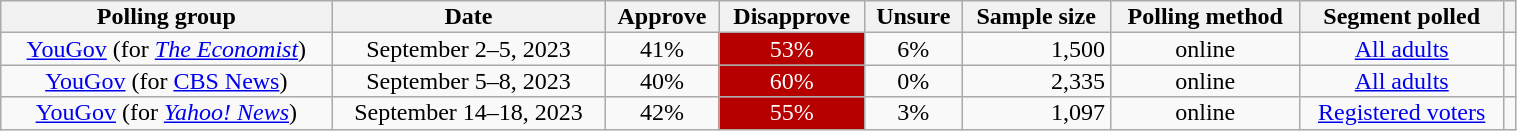<table class="wikitable sortable" style="text-align:center;line-height:14px;width: 80%;">
<tr>
<th class="unsortable">Polling group</th>
<th>Date</th>
<th>Approve</th>
<th>Disapprove</th>
<th>Unsure</th>
<th>Sample size</th>
<th>Polling method</th>
<th class="unsortable">Segment polled</th>
<th class="unsortable"></th>
</tr>
<tr>
<td><a href='#'>YouGov</a> (for <em><a href='#'>The Economist</a></em>)</td>
<td>September 2–5, 2023</td>
<td>41%</td>
<td style="background: #B60000; color: white">53%</td>
<td>6%</td>
<td align=right>1,500</td>
<td>online</td>
<td><a href='#'>All adults</a></td>
<td></td>
</tr>
<tr>
<td><a href='#'>YouGov</a> (for <a href='#'>CBS News</a>)</td>
<td>September 5–8, 2023</td>
<td>40%</td>
<td style="background: #B60000; color: white">60%</td>
<td>0%</td>
<td align=right>2,335</td>
<td>online</td>
<td><a href='#'>All adults</a></td>
<td></td>
</tr>
<tr>
<td><a href='#'>YouGov</a> (for <em><a href='#'>Yahoo! News</a></em>)</td>
<td>September 14–18, 2023</td>
<td>42%</td>
<td style="background: #B60000; color: white">55%</td>
<td>3%</td>
<td align=right>1,097</td>
<td>online</td>
<td><a href='#'>Registered voters</a></td>
<td></td>
</tr>
</table>
